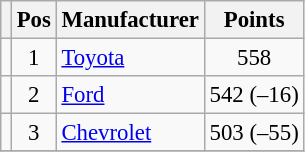<table class="wikitable" style="font-size: 95%">
<tr>
<th></th>
<th>Pos</th>
<th>Manufacturer</th>
<th>Points</th>
</tr>
<tr>
<td align="left"></td>
<td style="text-align:center;">1</td>
<td><a href='#'>Toyota</a></td>
<td style="text-align:center;">558</td>
</tr>
<tr>
<td align="left"></td>
<td style="text-align:center;">2</td>
<td><a href='#'>Ford</a></td>
<td style="text-align:center;">542 (–16)</td>
</tr>
<tr>
<td align="left"></td>
<td style="text-align:center;">3</td>
<td><a href='#'>Chevrolet</a></td>
<td style="text-align:center;">503 (–55)</td>
</tr>
<tr class="sortbottom">
</tr>
</table>
